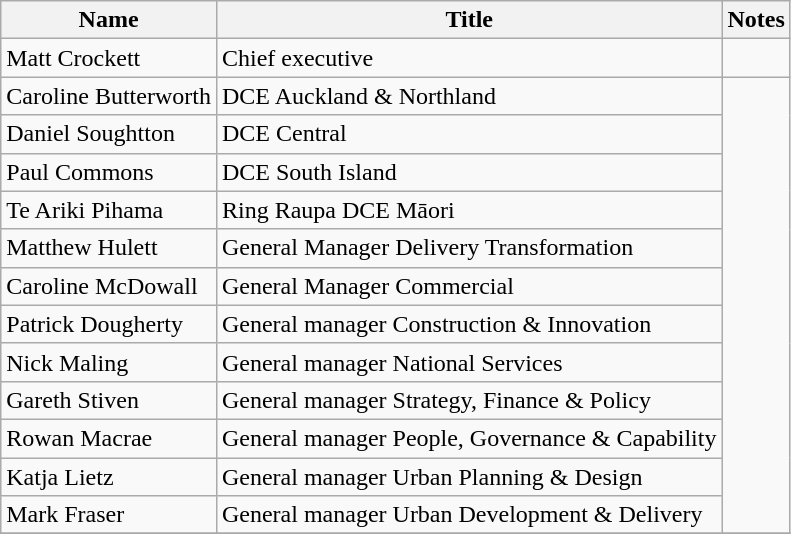<table class= "wikitable sortable">
<tr>
<th>Name</th>
<th>Title</th>
<th class= "unsortable">Notes</th>
</tr>
<tr>
<td>Matt Crockett</td>
<td>Chief executive</td>
<td></td>
</tr>
<tr>
<td>Caroline Butterworth</td>
<td>DCE Auckland & Northland</td>
<td rowspan="12"></td>
</tr>
<tr>
<td>Daniel Soughtton</td>
<td>DCE Central</td>
</tr>
<tr>
<td>Paul Commons</td>
<td>DCE South Island</td>
</tr>
<tr>
<td>Te Ariki Pihama</td>
<td>Ring Raupa DCE Māori</td>
</tr>
<tr>
<td>Matthew Hulett</td>
<td>General Manager Delivery Transformation</td>
</tr>
<tr>
<td>Caroline McDowall</td>
<td>General Manager Commercial</td>
</tr>
<tr>
<td>Patrick Dougherty</td>
<td>General manager Construction & Innovation</td>
</tr>
<tr>
<td>Nick Maling</td>
<td>General manager National Services</td>
</tr>
<tr>
<td>Gareth Stiven</td>
<td>General manager Strategy, Finance & Policy</td>
</tr>
<tr>
<td>Rowan Macrae</td>
<td>General manager People, Governance & Capability</td>
</tr>
<tr>
<td>Katja Lietz</td>
<td>General manager Urban Planning & Design</td>
</tr>
<tr>
<td>Mark Fraser</td>
<td>General manager Urban Development & Delivery</td>
</tr>
<tr>
</tr>
</table>
